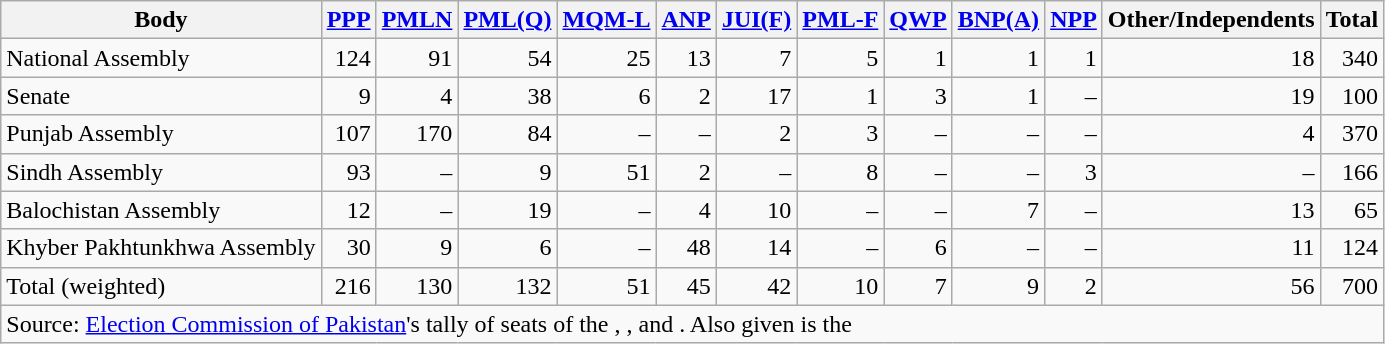<table class="wikitable sortable" style="text-align:right">
<tr>
<th>Body</th>
<th><a href='#'>PPP</a></th>
<th><a href='#'>PMLN</a></th>
<th><a href='#'>PML(Q)</a></th>
<th><a href='#'>MQM-L</a></th>
<th><a href='#'>ANP</a></th>
<th><a href='#'>JUI(F)</a></th>
<th><a href='#'>PML-F</a></th>
<th><a href='#'>QWP</a></th>
<th><a href='#'>BNP(A)</a></th>
<th><a href='#'>NPP</a></th>
<th>Other/Independents</th>
<th>Total</th>
</tr>
<tr>
<td align=left>National Assembly</td>
<td>124</td>
<td>91</td>
<td>54</td>
<td>25</td>
<td>13</td>
<td>7</td>
<td>5</td>
<td>1</td>
<td>1</td>
<td>1</td>
<td>18</td>
<td>340</td>
</tr>
<tr>
<td align=left>Senate</td>
<td>9</td>
<td>4</td>
<td>38</td>
<td>6</td>
<td>2</td>
<td>17</td>
<td>1</td>
<td>3</td>
<td>1</td>
<td>–</td>
<td>19</td>
<td>100</td>
</tr>
<tr>
<td align=left>Punjab Assembly</td>
<td>107</td>
<td>170</td>
<td>84</td>
<td>–</td>
<td>–</td>
<td>2</td>
<td>3</td>
<td>–</td>
<td>–</td>
<td>–</td>
<td>4</td>
<td>370</td>
</tr>
<tr>
<td align=left>Sindh Assembly</td>
<td>93</td>
<td>–</td>
<td>9</td>
<td>51</td>
<td>2</td>
<td>–</td>
<td>8</td>
<td>–</td>
<td>–</td>
<td>3</td>
<td>–</td>
<td>166</td>
</tr>
<tr>
<td align=left>Balochistan Assembly</td>
<td>12</td>
<td>–</td>
<td>19</td>
<td>–</td>
<td>4</td>
<td>10</td>
<td>–</td>
<td>–</td>
<td>7</td>
<td>–</td>
<td>13</td>
<td>65</td>
</tr>
<tr>
<td align=left>Khyber Pakhtunkhwa Assembly</td>
<td>30</td>
<td>9</td>
<td>6</td>
<td>–</td>
<td>48</td>
<td>14</td>
<td>–</td>
<td>6</td>
<td>–</td>
<td>–</td>
<td>11</td>
<td>124</td>
</tr>
<tr>
<td align=left>Total (weighted)</td>
<td>216</td>
<td>130</td>
<td>132</td>
<td>51</td>
<td>45</td>
<td>42</td>
<td>10</td>
<td>7</td>
<td>9</td>
<td>2</td>
<td>56</td>
<td>700</td>
</tr>
<tr>
<td colspan=13 align=left>Source: <a href='#'>Election Commission of Pakistan</a>'s tally of seats of the , , and . Also given is the </td>
</tr>
</table>
